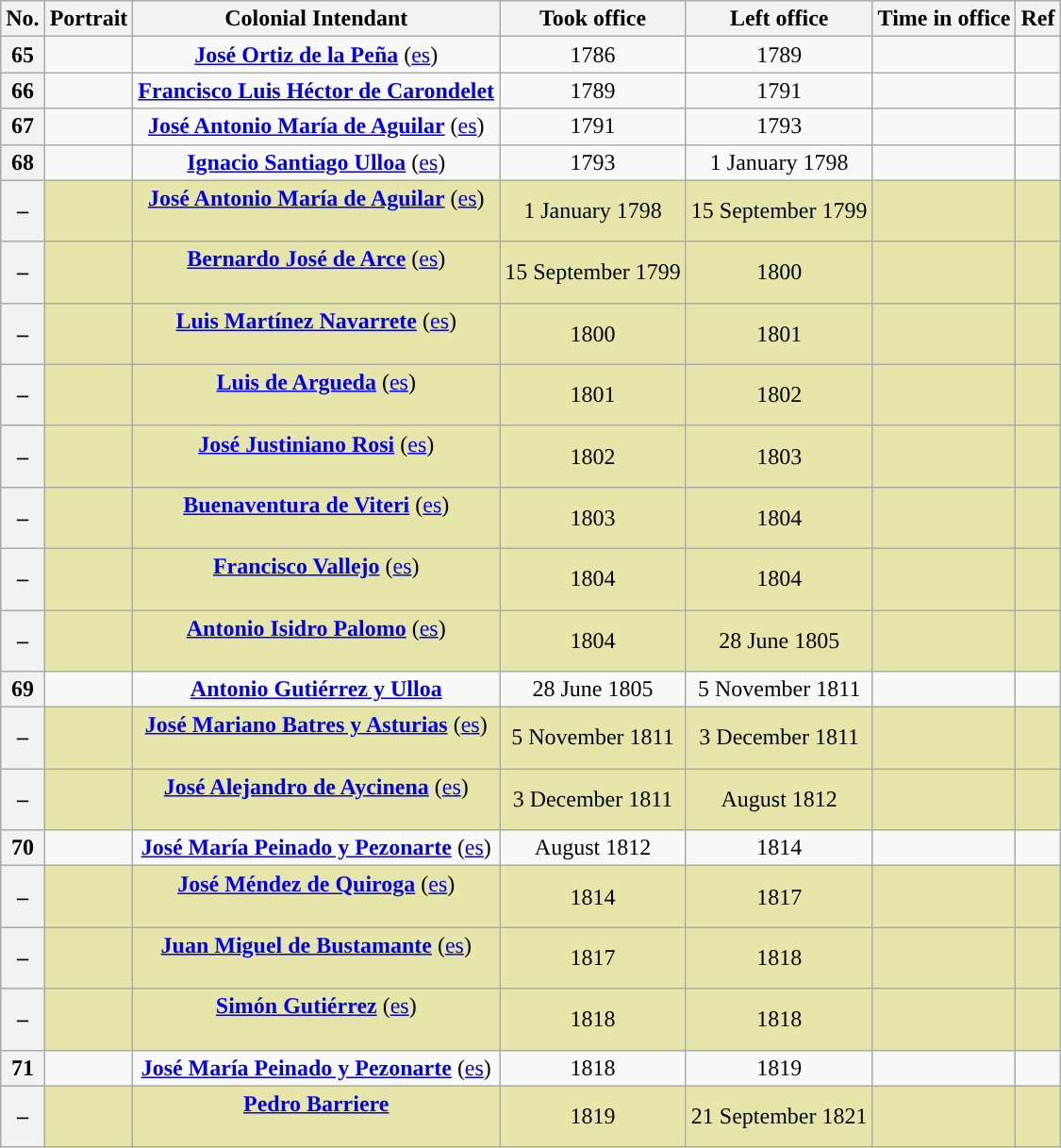<table class="wikitable" style="text-align:center">
<tr>
<th>No.</th>
<th>Portrait</th>
<th>Colonial Intendant</th>
<th>Took office</th>
<th>Left office</th>
<th>Time in office</th>
<th>Ref</th>
</tr>
<tr>
<th style="background:">65</th>
<td></td>
<td><strong><a href='#'>José Ortiz de la Peña</a></strong> (<a href='#'>es</a>)<br></td>
<td>1786</td>
<td>1789</td>
<td> </td>
<td></td>
</tr>
<tr>
<th style="background:">66</th>
<td></td>
<td><strong><a href='#'>Francisco Luis Héctor de Carondelet</a></strong><br></td>
<td>1789</td>
<td>1791</td>
<td> </td>
<td></td>
</tr>
<tr>
<th style="background:">67</th>
<td></td>
<td><strong><a href='#'>José Antonio María de Aguilar</a></strong> (<a href='#'>es</a>)<br></td>
<td>1791</td>
<td>1793</td>
<td> </td>
<td></td>
</tr>
<tr>
<th style="background:">68</th>
<td></td>
<td><strong><a href='#'>Ignacio Santiago Ulloa</a></strong> (<a href='#'>es</a>)<br></td>
<td>1793</td>
<td>1 January 1798</td>
<td> </td>
<td></td>
</tr>
<tr style="background:#E6E6AA">
<th style="background:">–</th>
<td></td>
<td><strong><a href='#'>José Antonio María de Aguilar</a></strong> (<a href='#'>es</a>)<br><br></td>
<td>1 January 1798</td>
<td>15 September 1799</td>
<td></td>
<td></td>
</tr>
<tr style="background:#E6E6AA">
<th style="background:">–</th>
<td></td>
<td><strong><a href='#'>Bernardo José de Arce</a></strong> (<a href='#'>es</a>)<br><br></td>
<td>15 September 1799</td>
<td>1800</td>
<td> </td>
<td></td>
</tr>
<tr style="background:#E6E6AA">
<th style="background:">–</th>
<td></td>
<td><strong><a href='#'>Luis Martínez Navarrete</a></strong> (<a href='#'>es</a>)<br><br></td>
<td>1800</td>
<td>1801</td>
<td> </td>
<td></td>
</tr>
<tr style="background:#E6E6AA">
<th style="background:">–</th>
<td></td>
<td><strong><a href='#'>Luis de Argueda</a></strong> (<a href='#'>es</a>)<br><br></td>
<td>1801</td>
<td>1802</td>
<td> </td>
<td></td>
</tr>
<tr style="background:#E6E6AA">
<th style="background:">–</th>
<td></td>
<td><strong><a href='#'>José Justiniano Rosi</a></strong> (<a href='#'>es</a>)<br><br></td>
<td>1802</td>
<td>1803</td>
<td> </td>
<td></td>
</tr>
<tr style="background:#E6E6AA">
<th style="background:">–</th>
<td></td>
<td><strong><a href='#'>Buenaventura de Viteri</a></strong> (<a href='#'>es</a>)<br><br></td>
<td>1803</td>
<td>1804</td>
<td> </td>
<td></td>
</tr>
<tr style="background:#E6E6AA">
<th style="background:">–</th>
<td></td>
<td><strong><a href='#'>Francisco Vallejo</a></strong> (<a href='#'>es</a>)<br><br></td>
<td>1804</td>
<td>1804</td>
<td> </td>
<td></td>
</tr>
<tr style="background:#E6E6AA">
<th style="background:">–</th>
<td></td>
<td><strong><a href='#'>Antonio Isidro Palomo</a></strong> (<a href='#'>es</a>)<br><br></td>
<td>1804</td>
<td>28 June 1805</td>
<td> </td>
<td></td>
</tr>
<tr>
<th style="background:">69</th>
<td></td>
<td><strong><a href='#'>Antonio Gutiérrez y Ulloa</a></strong><br></td>
<td>28 June 1805</td>
<td>5 November 1811</td>
<td></td>
<td></td>
</tr>
<tr style="background:#E6E6AA">
<th style="background:">–</th>
<td></td>
<td><strong><a href='#'>José Mariano Batres y Asturias</a></strong> (<a href='#'>es</a>)<br><br></td>
<td>5 November 1811</td>
<td>3 December 1811</td>
<td></td>
<td></td>
</tr>
<tr style="background:#E6E6AA">
<th style="background:">–</th>
<td></td>
<td><strong><a href='#'>José Alejandro de Aycinena</a></strong> (<a href='#'>es</a>)<br><br></td>
<td>3 December 1811</td>
<td>August 1812</td>
<td> </td>
<td></td>
</tr>
<tr>
<th style="background:">70</th>
<td></td>
<td><strong><a href='#'>José María Peinado y Pezonarte</a></strong> (<a href='#'>es</a>)<br></td>
<td>August 1812</td>
<td>1814</td>
<td> </td>
<td></td>
</tr>
<tr style="background:#E6E6AA">
<th style="background:">–</th>
<td></td>
<td><strong><a href='#'>José Méndez de Quiroga</a></strong> (<a href='#'>es</a>)<br><br></td>
<td>1814</td>
<td>1817</td>
<td> </td>
<td></td>
</tr>
<tr style="background:#E6E6AA">
<th style="background:">–</th>
<td></td>
<td><strong><a href='#'>Juan Miguel de Bustamante</a></strong> (<a href='#'>es</a>)<br><br></td>
<td>1817</td>
<td>1818</td>
<td> </td>
<td></td>
</tr>
<tr style="background:#E6E6AA">
<th style="background:">–</th>
<td></td>
<td><strong><a href='#'>Simón Gutiérrez</a></strong> (<a href='#'>es</a>)<br><br></td>
<td>1818</td>
<td>1818</td>
<td> </td>
<td></td>
</tr>
<tr>
<th style="background:">71</th>
<td></td>
<td><strong><a href='#'>José María Peinado y Pezonarte</a></strong> (<a href='#'>es</a>)<br></td>
<td>1818</td>
<td>1819</td>
<td> </td>
<td></td>
</tr>
<tr style="background:#E6E6AA">
<th style="background:">–</th>
<td></td>
<td><strong><a href='#'>Pedro Barriere</a></strong><br><br></td>
<td>1819</td>
<td>21 September 1821</td>
<td> </td>
<td></td>
</tr>
</table>
